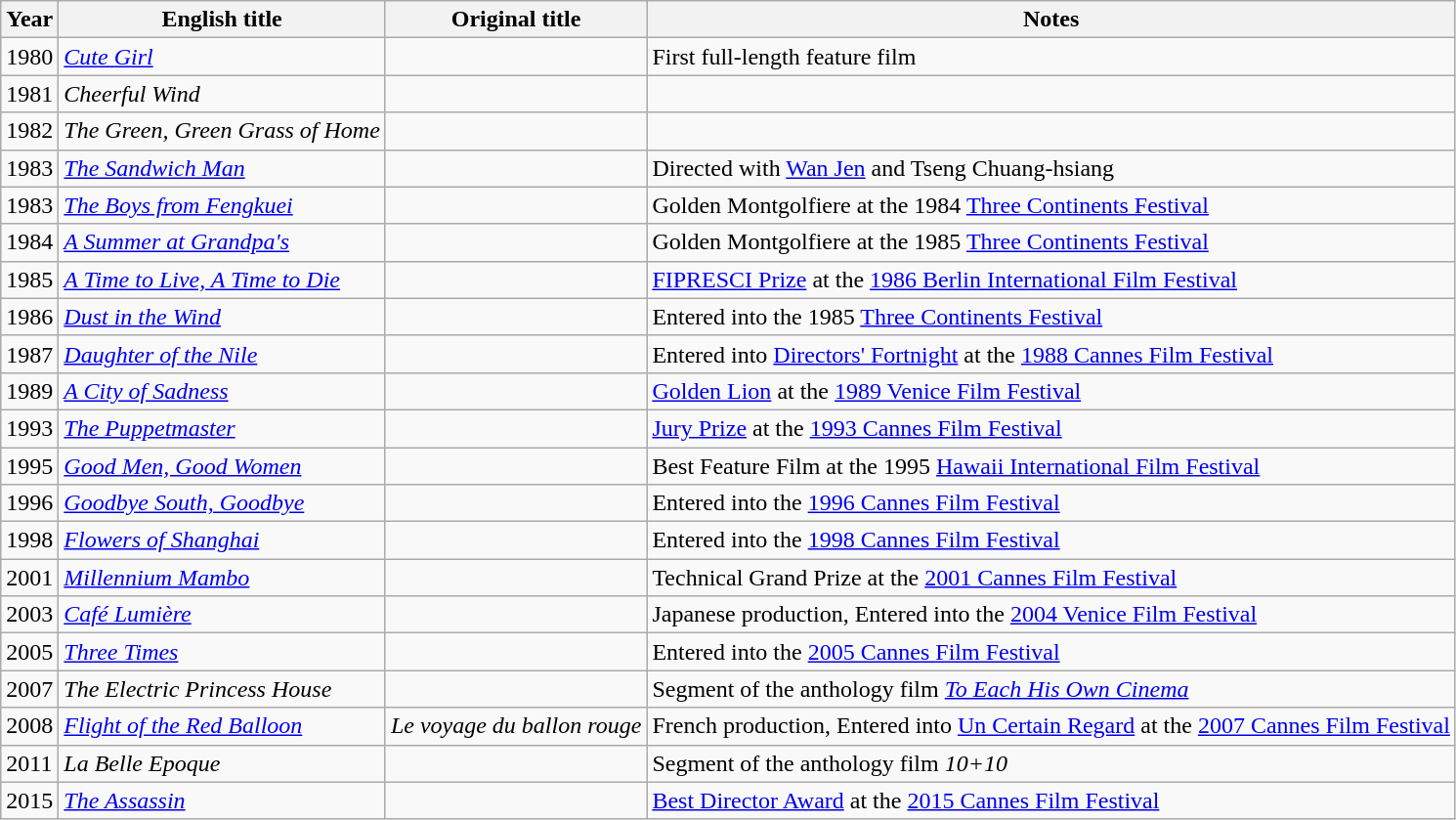<table class="wikitable sortable">
<tr>
<th>Year</th>
<th>English title</th>
<th>Original title</th>
<th class="unsortable">Notes</th>
</tr>
<tr>
<td>1980</td>
<td><em><a href='#'>Cute Girl</a></em></td>
<td></td>
<td>First full-length feature film</td>
</tr>
<tr>
<td>1981</td>
<td><em>Cheerful Wind</em></td>
<td></td>
<td></td>
</tr>
<tr>
<td>1982</td>
<td><em>The Green, Green Grass of Home</em></td>
<td></td>
<td></td>
</tr>
<tr>
<td>1983</td>
<td><em><a href='#'>The Sandwich Man</a></em></td>
<td></td>
<td>Directed with <a href='#'>Wan Jen</a> and Tseng Chuang-hsiang</td>
</tr>
<tr>
<td>1983</td>
<td><em><a href='#'>The Boys from Fengkuei</a></em></td>
<td></td>
<td>Golden Montgolfiere at the 1984 <a href='#'>Three Continents Festival</a></td>
</tr>
<tr>
<td>1984</td>
<td><em><a href='#'>A Summer at Grandpa's</a></em></td>
<td></td>
<td>Golden Montgolfiere at the 1985 <a href='#'>Three Continents Festival</a></td>
</tr>
<tr>
<td>1985</td>
<td><em><a href='#'>A Time to Live, A Time to Die</a></em></td>
<td></td>
<td><a href='#'>FIPRESCI Prize</a> at the <a href='#'>1986 Berlin International Film Festival</a></td>
</tr>
<tr>
<td>1986</td>
<td><em><a href='#'>Dust in the Wind</a></em></td>
<td></td>
<td>Entered into the 1985 <a href='#'>Three Continents Festival</a></td>
</tr>
<tr>
<td>1987</td>
<td><em><a href='#'>Daughter of the Nile</a></em></td>
<td></td>
<td>Entered into <a href='#'>Directors' Fortnight</a> at the <a href='#'>1988 Cannes Film Festival</a></td>
</tr>
<tr>
<td>1989</td>
<td><em><a href='#'>A City of Sadness</a></em></td>
<td></td>
<td><a href='#'>Golden Lion</a> at the <a href='#'>1989 Venice Film Festival</a></td>
</tr>
<tr>
<td>1993</td>
<td><em><a href='#'>The Puppetmaster</a></em></td>
<td></td>
<td><a href='#'>Jury Prize</a> at the <a href='#'>1993 Cannes Film Festival</a></td>
</tr>
<tr>
<td>1995</td>
<td><em><a href='#'>Good Men, Good Women</a></em></td>
<td></td>
<td>Best Feature Film at the 1995 <a href='#'>Hawaii International Film Festival</a></td>
</tr>
<tr>
<td>1996</td>
<td><em><a href='#'>Goodbye South, Goodbye</a></em></td>
<td></td>
<td>Entered into the <a href='#'>1996 Cannes Film Festival</a></td>
</tr>
<tr>
<td>1998</td>
<td><em><a href='#'>Flowers of Shanghai</a></em></td>
<td></td>
<td>Entered into the <a href='#'>1998 Cannes Film Festival</a></td>
</tr>
<tr>
<td>2001</td>
<td><em><a href='#'>Millennium Mambo</a></em></td>
<td></td>
<td>Technical Grand Prize at the <a href='#'>2001 Cannes Film Festival</a></td>
</tr>
<tr>
<td>2003</td>
<td><em><a href='#'>Café Lumière</a></em></td>
<td></td>
<td>Japanese production, Entered into the <a href='#'>2004 Venice Film Festival</a></td>
</tr>
<tr>
<td>2005</td>
<td><em><a href='#'>Three Times</a></em></td>
<td></td>
<td>Entered into the <a href='#'>2005 Cannes Film Festival</a></td>
</tr>
<tr>
<td>2007</td>
<td><em>The Electric Princess House</em></td>
<td></td>
<td>Segment of the anthology film <em><a href='#'>To Each His Own Cinema</a></em></td>
</tr>
<tr>
<td>2008</td>
<td><em><a href='#'>Flight of the Red Balloon</a></em></td>
<td><em>Le voyage du ballon rouge</em><br></td>
<td>French production, Entered into <a href='#'>Un Certain Regard</a> at the <a href='#'>2007 Cannes Film Festival</a></td>
</tr>
<tr>
<td>2011</td>
<td><em>La Belle Epoque</em></td>
<td></td>
<td>Segment of the anthology film <em>10+10</em></td>
</tr>
<tr>
<td>2015</td>
<td><em><a href='#'>The Assassin</a></em></td>
<td></td>
<td><a href='#'>Best Director Award</a> at the <a href='#'>2015 Cannes Film Festival</a></td>
</tr>
</table>
